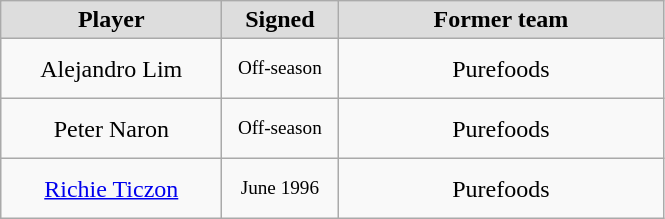<table class="wikitable" style="text-align: center">
<tr align="center" bgcolor="#dddddd">
<td style="width:140px"><strong>Player</strong></td>
<td style="width:70px"><strong>Signed</strong></td>
<td style="width:210px"><strong>Former team</strong></td>
</tr>
<tr style="height:40px">
<td>Alejandro Lim</td>
<td style="font-size: 80%">Off-season</td>
<td>Purefoods</td>
</tr>
<tr style="height:40px">
<td>Peter Naron</td>
<td style="font-size: 80%">Off-season</td>
<td>Purefoods</td>
</tr>
<tr style="height:40px">
<td><a href='#'>Richie Ticzon</a></td>
<td style="font-size: 80%">June 1996</td>
<td>Purefoods</td>
</tr>
</table>
